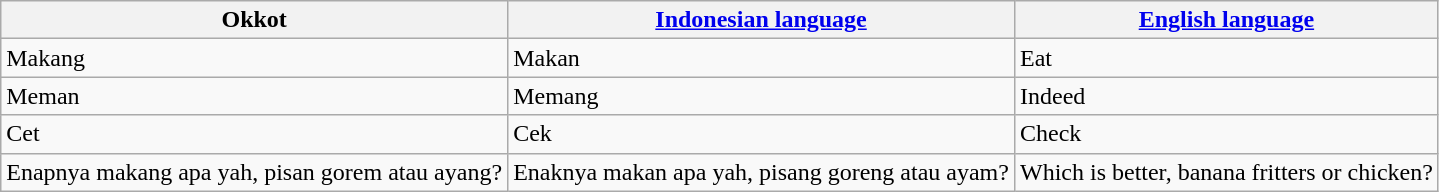<table class="wikitable">
<tr>
<th>Okkot</th>
<th><a href='#'>Indonesian language</a></th>
<th><a href='#'>English language</a></th>
</tr>
<tr>
<td>Makang</td>
<td>Makan</td>
<td>Eat</td>
</tr>
<tr>
<td>Meman</td>
<td>Memang</td>
<td>Indeed</td>
</tr>
<tr>
<td>Cet</td>
<td>Cek</td>
<td>Check</td>
</tr>
<tr>
<td>Enapnya makang apa yah, pisan gorem atau ayang?</td>
<td>Enaknya makan apa yah, pisang goreng atau ayam?</td>
<td>Which is better, banana fritters or chicken?</td>
</tr>
</table>
